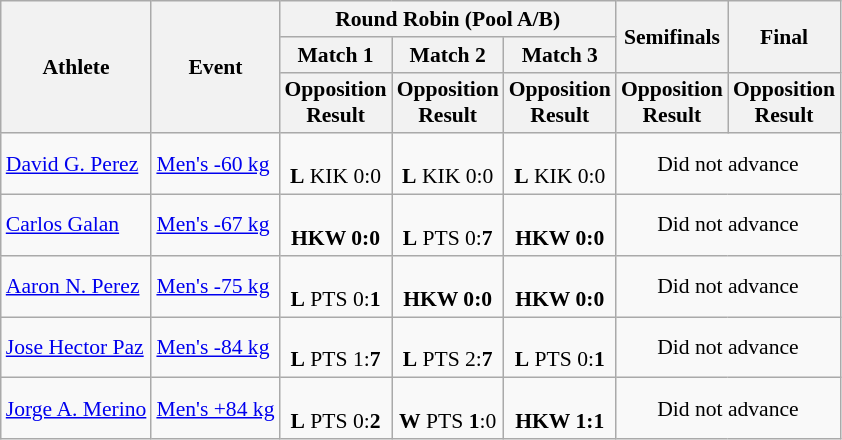<table class="wikitable" border="1" style="font-size:90%">
<tr>
<th rowspan=3>Athlete</th>
<th rowspan=3>Event</th>
<th colspan=3>Round Robin (Pool A/B)</th>
<th rowspan=2>Semifinals</th>
<th rowspan=2>Final</th>
</tr>
<tr>
<th>Match 1</th>
<th>Match 2</th>
<th>Match 3</th>
</tr>
<tr>
<th>Opposition<br>Result</th>
<th>Opposition<br>Result</th>
<th>Opposition<br>Result</th>
<th>Opposition<br>Result</th>
<th>Opposition<br>Result</th>
</tr>
<tr>
<td><a href='#'>David G. Perez</a></td>
<td><a href='#'>Men's -60 kg</a></td>
<td align=center><br><strong>L</strong> KIK 0:0</td>
<td align=center><br><strong>L</strong> KIK 0:0</td>
<td align=center><br><strong>L</strong> KIK 0:0</td>
<td align=center colspan="7">Did not advance</td>
</tr>
<tr>
<td><a href='#'>Carlos Galan</a></td>
<td><a href='#'>Men's -67 kg</a></td>
<td align=center><br><strong>HKW 0:0</strong></td>
<td align=center><br><strong>L</strong> PTS 0:<strong>7</strong></td>
<td align=center><br><strong>HKW 0:0</strong></td>
<td align=center colspan="7">Did not advance</td>
</tr>
<tr>
<td><a href='#'>Aaron N. Perez</a></td>
<td><a href='#'>Men's -75 kg</a></td>
<td align=center><br><strong>L</strong> PTS 0:<strong>1</strong></td>
<td align=center><br><strong>HKW 0:0</strong></td>
<td align=center><br><strong>HKW 0:0</strong></td>
<td align=center colspan="7">Did not advance</td>
</tr>
<tr>
<td><a href='#'>Jose Hector Paz</a></td>
<td><a href='#'>Men's -84 kg</a></td>
<td align=center><br><strong>L</strong> PTS 1:<strong>7</strong></td>
<td align=center><br><strong>L</strong> PTS 2:<strong>7</strong></td>
<td align=center><br><strong>L</strong> PTS 0:<strong>1</strong></td>
<td align=center colspan="7">Did not advance</td>
</tr>
<tr>
<td><a href='#'>Jorge A. Merino</a></td>
<td><a href='#'>Men's +84 kg</a></td>
<td align=center><br><strong>L</strong> PTS 0:<strong>2</strong></td>
<td align=center><br><strong>W</strong> PTS <strong>1</strong>:0</td>
<td align=center><br><strong>HKW 1:1</strong></td>
<td align=center colspan="7">Did not advance</td>
</tr>
</table>
